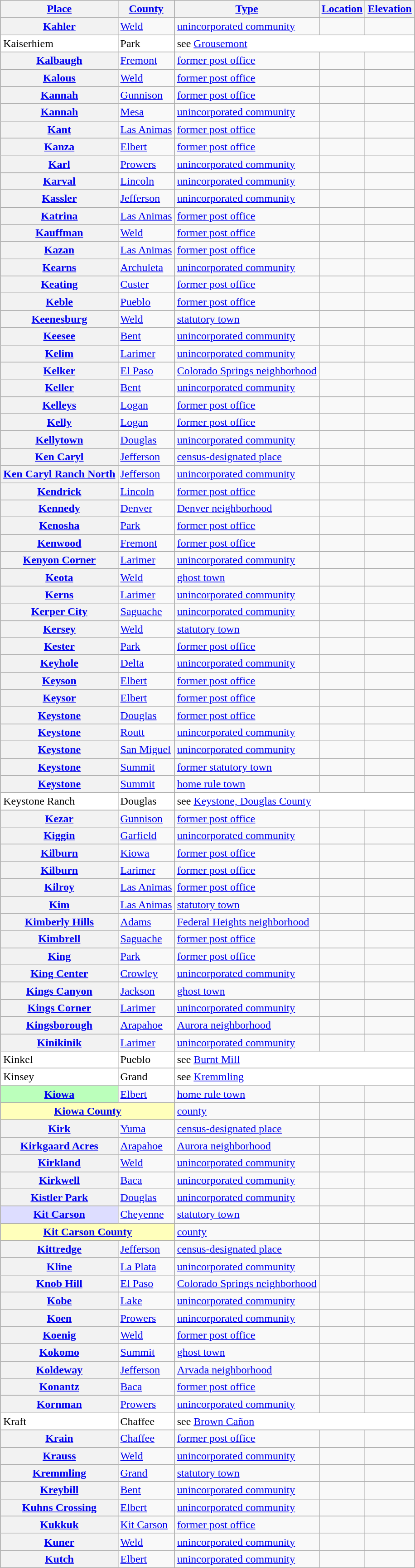<table class="wikitable sortable plainrowheaders" style="margin:auto;">
<tr>
<th scope=col><a href='#'>Place</a></th>
<th scope=col><a href='#'>County</a></th>
<th scope=col><a href='#'>Type</a></th>
<th scope=col><a href='#'>Location</a></th>
<th scope=col><a href='#'>Elevation</a></th>
</tr>
<tr>
<th scope=row><a href='#'>Kahler</a></th>
<td><a href='#'>Weld</a></td>
<td><a href='#'>unincorporated community</a></td>
<td></td>
<td align=right></td>
</tr>
<tr bgcolor=white>
<td>Kaiserhiem</td>
<td>Park</td>
<td colspan=3>see <a href='#'>Grousemont</a></td>
</tr>
<tr>
<th scope=row><a href='#'>Kalbaugh</a></th>
<td><a href='#'>Fremont</a></td>
<td><a href='#'>former post office</a></td>
<td></td>
<td></td>
</tr>
<tr>
<th scope=row><a href='#'>Kalous</a></th>
<td><a href='#'>Weld</a></td>
<td><a href='#'>former post office</a></td>
<td></td>
<td></td>
</tr>
<tr>
<th scope=row><a href='#'>Kannah</a></th>
<td><a href='#'>Gunnison</a></td>
<td><a href='#'>former post office</a></td>
<td></td>
<td></td>
</tr>
<tr>
<th scope=row><a href='#'>Kannah</a></th>
<td><a href='#'>Mesa</a></td>
<td><a href='#'>unincorporated community</a></td>
<td></td>
<td align=right></td>
</tr>
<tr>
<th scope=row><a href='#'>Kant</a></th>
<td><a href='#'>Las Animas</a></td>
<td><a href='#'>former post office</a></td>
<td></td>
<td></td>
</tr>
<tr>
<th scope=row><a href='#'>Kanza</a></th>
<td><a href='#'>Elbert</a></td>
<td><a href='#'>former post office</a></td>
<td></td>
<td></td>
</tr>
<tr>
<th scope=row><a href='#'>Karl</a></th>
<td><a href='#'>Prowers</a></td>
<td><a href='#'>unincorporated community</a></td>
<td></td>
<td align=right></td>
</tr>
<tr>
<th scope=row><a href='#'>Karval</a></th>
<td><a href='#'>Lincoln</a></td>
<td><a href='#'>unincorporated community</a></td>
<td></td>
<td align=right></td>
</tr>
<tr>
<th scope=row><a href='#'>Kassler</a></th>
<td><a href='#'>Jefferson</a></td>
<td><a href='#'>unincorporated community</a></td>
<td></td>
<td align=right></td>
</tr>
<tr>
<th scope=row><a href='#'>Katrina</a></th>
<td><a href='#'>Las Animas</a></td>
<td><a href='#'>former post office</a></td>
<td></td>
<td></td>
</tr>
<tr>
<th scope=row><a href='#'>Kauffman</a></th>
<td><a href='#'>Weld</a></td>
<td><a href='#'>former post office</a></td>
<td></td>
<td></td>
</tr>
<tr>
<th scope=row><a href='#'>Kazan</a></th>
<td><a href='#'>Las Animas</a></td>
<td><a href='#'>former post office</a></td>
<td></td>
<td></td>
</tr>
<tr>
<th scope=row><a href='#'>Kearns</a></th>
<td><a href='#'>Archuleta</a></td>
<td><a href='#'>unincorporated community</a></td>
<td></td>
<td align=right></td>
</tr>
<tr>
<th scope=row><a href='#'>Keating</a></th>
<td><a href='#'>Custer</a></td>
<td><a href='#'>former post office</a></td>
<td></td>
<td></td>
</tr>
<tr>
<th scope=row><a href='#'>Keble</a></th>
<td><a href='#'>Pueblo</a></td>
<td><a href='#'>former post office</a></td>
<td></td>
<td></td>
</tr>
<tr>
<th scope=row><a href='#'>Keenesburg</a></th>
<td><a href='#'>Weld</a></td>
<td><a href='#'>statutory town</a></td>
<td></td>
<td align=right></td>
</tr>
<tr>
<th scope=row><a href='#'>Keesee</a></th>
<td><a href='#'>Bent</a></td>
<td><a href='#'>unincorporated community</a></td>
<td></td>
<td align=right></td>
</tr>
<tr>
<th scope=row><a href='#'>Kelim</a></th>
<td><a href='#'>Larimer</a></td>
<td><a href='#'>unincorporated community</a></td>
<td></td>
<td align=right></td>
</tr>
<tr>
<th scope=row><a href='#'>Kelker</a></th>
<td><a href='#'>El Paso</a></td>
<td><a href='#'>Colorado Springs neighborhood</a></td>
<td></td>
<td align=right></td>
</tr>
<tr>
<th scope=row><a href='#'>Keller</a></th>
<td><a href='#'>Bent</a></td>
<td><a href='#'>unincorporated community</a></td>
<td></td>
<td align=right></td>
</tr>
<tr>
<th scope=row><a href='#'>Kelleys</a></th>
<td><a href='#'>Logan</a></td>
<td><a href='#'>former post office</a></td>
<td></td>
<td></td>
</tr>
<tr>
<th scope=row><a href='#'>Kelly</a></th>
<td><a href='#'>Logan</a></td>
<td><a href='#'>former post office</a></td>
<td></td>
<td></td>
</tr>
<tr>
<th scope=row><a href='#'>Kellytown</a></th>
<td><a href='#'>Douglas</a></td>
<td><a href='#'>unincorporated community</a></td>
<td></td>
<td align=right></td>
</tr>
<tr>
<th scope=row><a href='#'>Ken Caryl</a></th>
<td><a href='#'>Jefferson</a></td>
<td><a href='#'>census-designated place</a></td>
<td></td>
<td align=right></td>
</tr>
<tr>
<th scope=row><a href='#'>Ken Caryl Ranch North</a></th>
<td><a href='#'>Jefferson</a></td>
<td><a href='#'>unincorporated community</a></td>
<td></td>
<td align=right></td>
</tr>
<tr>
<th scope=row><a href='#'>Kendrick</a></th>
<td><a href='#'>Lincoln</a></td>
<td><a href='#'>former post office</a></td>
<td></td>
<td></td>
</tr>
<tr>
<th scope=row><a href='#'>Kennedy</a></th>
<td><a href='#'>Denver</a></td>
<td><a href='#'>Denver neighborhood</a></td>
<td></td>
<td></td>
</tr>
<tr>
<th scope=row><a href='#'>Kenosha</a></th>
<td><a href='#'>Park</a></td>
<td><a href='#'>former post office</a></td>
<td></td>
<td></td>
</tr>
<tr>
<th scope=row><a href='#'>Kenwood</a></th>
<td><a href='#'>Fremont</a></td>
<td><a href='#'>former post office</a></td>
<td></td>
<td></td>
</tr>
<tr>
<th scope=row><a href='#'>Kenyon Corner</a></th>
<td><a href='#'>Larimer</a></td>
<td><a href='#'>unincorporated community</a></td>
<td></td>
<td align=right></td>
</tr>
<tr>
<th scope=row><a href='#'>Keota</a></th>
<td><a href='#'>Weld</a></td>
<td><a href='#'>ghost town</a></td>
<td></td>
<td align=right></td>
</tr>
<tr>
<th scope=row><a href='#'>Kerns</a></th>
<td><a href='#'>Larimer</a></td>
<td><a href='#'>unincorporated community</a></td>
<td></td>
<td align=right></td>
</tr>
<tr>
<th scope=row><a href='#'>Kerper City</a></th>
<td><a href='#'>Saguache</a></td>
<td><a href='#'>unincorporated community</a></td>
<td></td>
<td align=right></td>
</tr>
<tr>
<th scope=row><a href='#'>Kersey</a></th>
<td><a href='#'>Weld</a></td>
<td><a href='#'>statutory town</a></td>
<td></td>
<td align=right></td>
</tr>
<tr>
<th scope=row><a href='#'>Kester</a></th>
<td><a href='#'>Park</a></td>
<td><a href='#'>former post office</a></td>
<td></td>
<td></td>
</tr>
<tr>
<th scope=row><a href='#'>Keyhole</a></th>
<td><a href='#'>Delta</a></td>
<td><a href='#'>unincorporated community</a></td>
<td></td>
<td align=right></td>
</tr>
<tr>
<th scope=row><a href='#'>Keyson</a></th>
<td><a href='#'>Elbert</a></td>
<td><a href='#'>former post office</a></td>
<td></td>
<td></td>
</tr>
<tr>
<th scope=row><a href='#'>Keysor</a></th>
<td><a href='#'>Elbert</a></td>
<td><a href='#'>former post office</a></td>
<td></td>
<td></td>
</tr>
<tr>
<th scope=row><a href='#'>Keystone</a></th>
<td><a href='#'>Douglas</a></td>
<td><a href='#'>former post office</a></td>
<td></td>
<td></td>
</tr>
<tr>
<th scope=row><a href='#'>Keystone</a></th>
<td><a href='#'>Routt</a></td>
<td><a href='#'>unincorporated community</a></td>
<td></td>
<td align=right></td>
</tr>
<tr>
<th scope=row><a href='#'>Keystone</a></th>
<td><a href='#'>San Miguel</a></td>
<td><a href='#'>unincorporated community</a></td>
<td></td>
<td align=right></td>
</tr>
<tr>
<th scope=row><a href='#'>Keystone</a></th>
<td><a href='#'>Summit</a></td>
<td><a href='#'>former statutory town</a></td>
<td></td>
<td align=right></td>
</tr>
<tr>
<th scope=row><a href='#'>Keystone</a></th>
<td><a href='#'>Summit</a></td>
<td><a href='#'>home rule town</a></td>
<td></td>
<td align=right></td>
</tr>
<tr bgcolor=white>
<td>Keystone Ranch</td>
<td>Douglas</td>
<td colspan=3>see <a href='#'>Keystone, Douglas County</a></td>
</tr>
<tr>
<th scope=row><a href='#'>Kezar</a></th>
<td><a href='#'>Gunnison</a></td>
<td><a href='#'>former post office</a></td>
<td></td>
<td></td>
</tr>
<tr>
<th scope=row><a href='#'>Kiggin</a></th>
<td><a href='#'>Garfield</a></td>
<td><a href='#'>unincorporated community</a></td>
<td></td>
<td align=right></td>
</tr>
<tr>
<th scope=row><a href='#'>Kilburn</a></th>
<td><a href='#'>Kiowa</a></td>
<td><a href='#'>former post office</a></td>
<td></td>
<td></td>
</tr>
<tr>
<th scope=row><a href='#'>Kilburn</a></th>
<td><a href='#'>Larimer</a></td>
<td><a href='#'>former post office</a></td>
<td></td>
<td></td>
</tr>
<tr>
<th scope=row><a href='#'>Kilroy</a></th>
<td><a href='#'>Las Animas</a></td>
<td><a href='#'>former post office</a></td>
<td></td>
<td></td>
</tr>
<tr>
<th scope=row><a href='#'>Kim</a></th>
<td><a href='#'>Las Animas</a></td>
<td><a href='#'>statutory town</a></td>
<td></td>
<td align=right></td>
</tr>
<tr>
<th scope=row><a href='#'>Kimberly Hills</a></th>
<td><a href='#'>Adams</a></td>
<td><a href='#'>Federal Heights neighborhood</a></td>
<td></td>
<td align=right></td>
</tr>
<tr>
<th scope=row><a href='#'>Kimbrell</a></th>
<td><a href='#'>Saguache</a></td>
<td><a href='#'>former post office</a></td>
<td></td>
<td></td>
</tr>
<tr>
<th scope=row><a href='#'>King</a></th>
<td><a href='#'>Park</a></td>
<td><a href='#'>former post office</a></td>
<td></td>
<td></td>
</tr>
<tr>
<th scope=row><a href='#'>King Center</a></th>
<td><a href='#'>Crowley</a></td>
<td><a href='#'>unincorporated community</a></td>
<td></td>
<td align=right></td>
</tr>
<tr>
<th scope=row><a href='#'>Kings Canyon</a></th>
<td><a href='#'>Jackson</a></td>
<td><a href='#'>ghost town</a></td>
<td></td>
<td align=right></td>
</tr>
<tr>
<th scope=row><a href='#'>Kings Corner</a></th>
<td><a href='#'>Larimer</a></td>
<td><a href='#'>unincorporated community</a></td>
<td></td>
<td align=right></td>
</tr>
<tr>
<th scope=row><a href='#'>Kingsborough</a></th>
<td><a href='#'>Arapahoe</a></td>
<td><a href='#'>Aurora neighborhood</a></td>
<td></td>
<td align=right></td>
</tr>
<tr>
<th scope=row><a href='#'>Kinikinik</a></th>
<td><a href='#'>Larimer</a></td>
<td><a href='#'>unincorporated community</a></td>
<td></td>
<td align=right></td>
</tr>
<tr bgcolor=white>
<td>Kinkel</td>
<td>Pueblo</td>
<td colspan=3>see <a href='#'>Burnt Mill</a></td>
</tr>
<tr bgcolor=white>
<td>Kinsey</td>
<td>Grand</td>
<td colspan=3>see <a href='#'>Kremmling</a></td>
</tr>
<tr>
<th scope=row style="background:#BBFFBB;"><a href='#'>Kiowa</a></th>
<td><a href='#'>Elbert</a></td>
<td><a href='#'>home rule town</a></td>
<td></td>
<td align=right></td>
</tr>
<tr>
<th scope=row colspan=2 style="background:#FFFFBB;"><a href='#'>Kiowa County</a></th>
<td><a href='#'>county</a></td>
<td></td>
<td></td>
</tr>
<tr>
<th scope=row><a href='#'>Kirk</a></th>
<td><a href='#'>Yuma</a></td>
<td><a href='#'>census-designated place</a></td>
<td></td>
<td align=right></td>
</tr>
<tr>
<th scope=row><a href='#'>Kirkgaard Acres</a></th>
<td><a href='#'>Arapahoe</a></td>
<td><a href='#'>Aurora neighborhood</a></td>
<td></td>
<td align=right></td>
</tr>
<tr>
<th scope=row><a href='#'>Kirkland</a></th>
<td><a href='#'>Weld</a></td>
<td><a href='#'>unincorporated community</a></td>
<td></td>
<td align=right></td>
</tr>
<tr>
<th scope=row><a href='#'>Kirkwell</a></th>
<td><a href='#'>Baca</a></td>
<td><a href='#'>unincorporated community</a></td>
<td></td>
<td align=right></td>
</tr>
<tr>
<th scope=row><a href='#'>Kistler Park</a></th>
<td><a href='#'>Douglas</a></td>
<td><a href='#'>unincorporated community</a></td>
<td></td>
<td align=right></td>
</tr>
<tr>
<th scope=row style="background:#DDDDFF;"><a href='#'>Kit Carson</a></th>
<td><a href='#'>Cheyenne</a></td>
<td><a href='#'>statutory town</a></td>
<td></td>
<td align=right></td>
</tr>
<tr>
<th scope=row colspan=2 style="background:#FFFFBB;"><a href='#'>Kit Carson County</a></th>
<td><a href='#'>county</a></td>
<td></td>
<td></td>
</tr>
<tr>
<th scope=row><a href='#'>Kittredge</a></th>
<td><a href='#'>Jefferson</a></td>
<td><a href='#'>census-designated place</a></td>
<td></td>
<td align=right></td>
</tr>
<tr>
<th scope=row><a href='#'>Kline</a></th>
<td><a href='#'>La Plata</a></td>
<td><a href='#'>unincorporated community</a></td>
<td></td>
<td align=right></td>
</tr>
<tr>
<th scope=row><a href='#'>Knob Hill</a></th>
<td><a href='#'>El Paso</a></td>
<td><a href='#'>Colorado Springs neighborhood</a></td>
<td></td>
<td align=right></td>
</tr>
<tr>
<th scope=row><a href='#'>Kobe</a></th>
<td><a href='#'>Lake</a></td>
<td><a href='#'>unincorporated community</a></td>
<td></td>
<td align=right></td>
</tr>
<tr>
<th scope=row><a href='#'>Koen</a></th>
<td><a href='#'>Prowers</a></td>
<td><a href='#'>unincorporated community</a></td>
<td></td>
<td align=right></td>
</tr>
<tr>
<th scope=row><a href='#'>Koenig</a></th>
<td><a href='#'>Weld</a></td>
<td><a href='#'>former post office</a></td>
<td></td>
<td></td>
</tr>
<tr>
<th scope=row><a href='#'>Kokomo</a></th>
<td><a href='#'>Summit</a></td>
<td><a href='#'>ghost town</a></td>
<td></td>
<td align=right></td>
</tr>
<tr>
<th scope=row><a href='#'>Koldeway</a></th>
<td><a href='#'>Jefferson</a></td>
<td><a href='#'>Arvada neighborhood</a></td>
<td></td>
<td align=right></td>
</tr>
<tr>
<th scope=row><a href='#'>Konantz</a></th>
<td><a href='#'>Baca</a></td>
<td><a href='#'>former post office</a></td>
<td></td>
<td></td>
</tr>
<tr>
<th scope=row><a href='#'>Kornman</a></th>
<td><a href='#'>Prowers</a></td>
<td><a href='#'>unincorporated community</a></td>
<td></td>
<td align=right></td>
</tr>
<tr bgcolor=white>
<td>Kraft</td>
<td>Chaffee</td>
<td colspan=3>see <a href='#'>Brown Cañon</a></td>
</tr>
<tr>
<th scope=row><a href='#'>Krain</a></th>
<td><a href='#'>Chaffee</a></td>
<td><a href='#'>former post office</a></td>
<td></td>
<td></td>
</tr>
<tr>
<th scope=row><a href='#'>Krauss</a></th>
<td><a href='#'>Weld</a></td>
<td><a href='#'>unincorporated community</a></td>
<td></td>
<td align=right></td>
</tr>
<tr>
<th scope=row><a href='#'>Kremmling</a></th>
<td><a href='#'>Grand</a></td>
<td><a href='#'>statutory town</a></td>
<td></td>
<td align=right></td>
</tr>
<tr>
<th scope=row><a href='#'>Kreybill</a></th>
<td><a href='#'>Bent</a></td>
<td><a href='#'>unincorporated community</a></td>
<td></td>
<td align=right></td>
</tr>
<tr>
<th scope=row><a href='#'>Kuhns Crossing</a></th>
<td><a href='#'>Elbert</a></td>
<td><a href='#'>unincorporated community</a></td>
<td></td>
<td></td>
</tr>
<tr>
<th scope=row><a href='#'>Kukkuk</a></th>
<td><a href='#'>Kit Carson</a></td>
<td><a href='#'>former post office</a></td>
<td></td>
<td></td>
</tr>
<tr>
<th scope=row><a href='#'>Kuner</a></th>
<td><a href='#'>Weld</a></td>
<td><a href='#'>unincorporated community</a></td>
<td></td>
<td align=right></td>
</tr>
<tr>
<th scope=row><a href='#'>Kutch</a></th>
<td><a href='#'>Elbert</a></td>
<td><a href='#'>unincorporated community</a></td>
<td></td>
<td align=right></td>
</tr>
</table>
